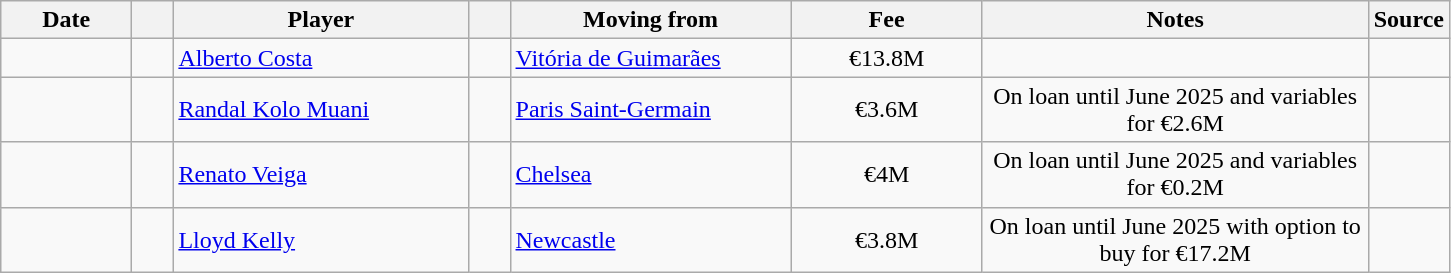<table class="wikitable sortable">
<tr>
<th style="width:80px;">Date</th>
<th style="width:20px;"></th>
<th style="width:190px;">Player</th>
<th style="width:20px;"></th>
<th style="width:180px;">Moving from</th>
<th style="width:120px;" class="unsortable">Fee</th>
<th style="width:250px;" class="unsortable">Notes</th>
<th style="width:20px;">Source</th>
</tr>
<tr>
<td></td>
<td align=center></td>
<td> <a href='#'>Alberto Costa</a></td>
<td align="center"></td>
<td align=left> <a href='#'>Vitória de Guimarães</a></td>
<td align="center">€13.8M</td>
<td align="center"></td>
<td></td>
</tr>
<tr>
<td></td>
<td align=center></td>
<td> <a href='#'>Randal Kolo Muani</a></td>
<td align="center"></td>
<td align=left> <a href='#'>Paris Saint-Germain</a></td>
<td align="center">€3.6M</td>
<td align="center">On loan until June 2025 and variables for €2.6M</td>
<td></td>
</tr>
<tr>
<td></td>
<td align=center></td>
<td> <a href='#'>Renato Veiga</a></td>
<td align="center"></td>
<td align=left> <a href='#'>Chelsea</a></td>
<td align="center">€4M</td>
<td align="center">On loan until June 2025 and variables for €0.2M</td>
<td></td>
</tr>
<tr>
<td></td>
<td align=center></td>
<td> <a href='#'>Lloyd Kelly</a></td>
<td align="center"></td>
<td align=left> <a href='#'>Newcastle</a></td>
<td align="center">€3.8M</td>
<td align="center">On loan until June 2025 with option to buy for €17.2M</td>
<td></td>
</tr>
</table>
